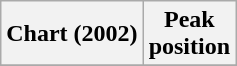<table class="wikitable plainrowheaders" style="text-align:center">
<tr>
<th scope="col">Chart (2002)</th>
<th scope="col">Peak<br>position</th>
</tr>
<tr>
</tr>
</table>
